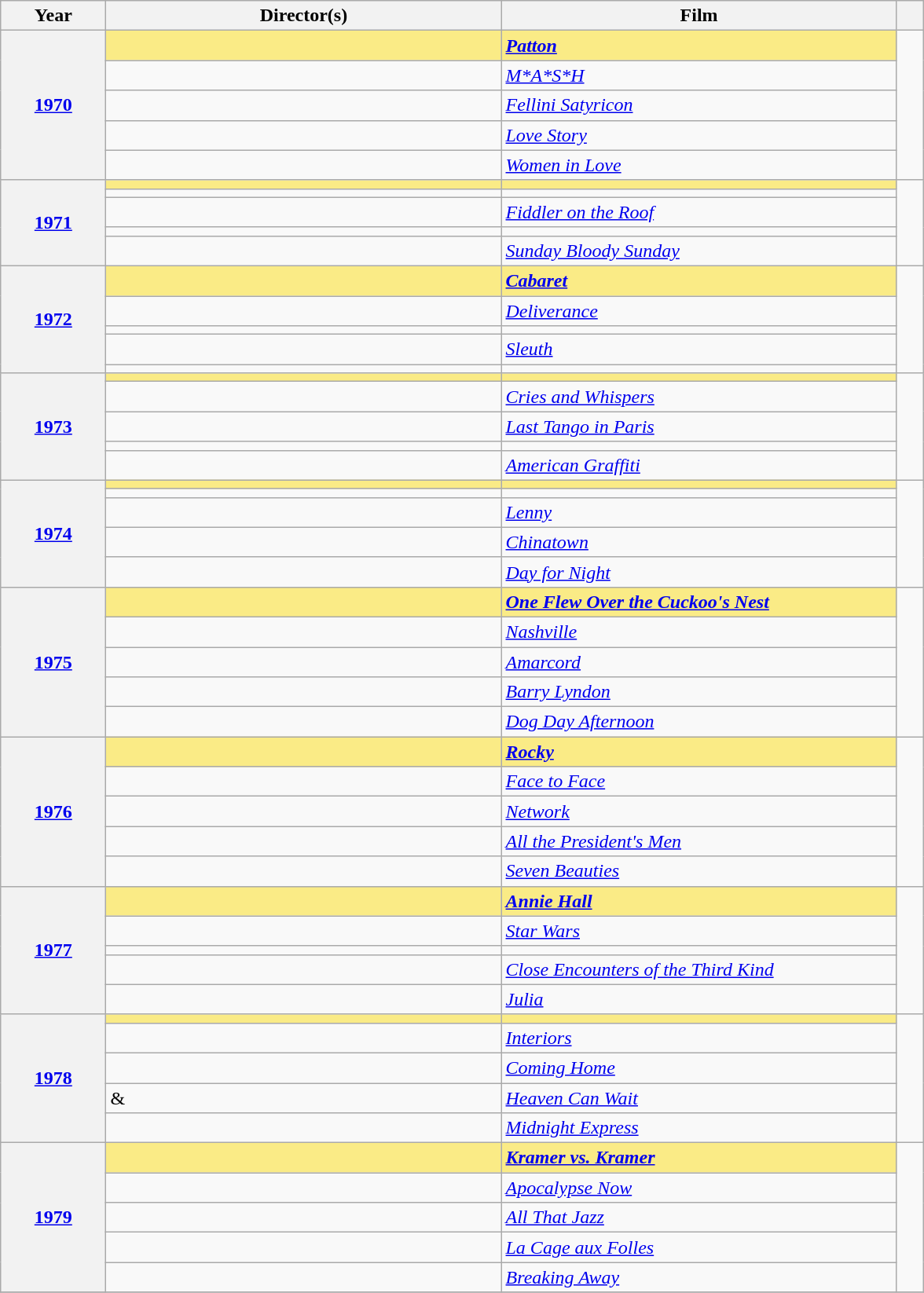<table class="wikitable sortable">
<tr>
<th scope="col" style="width:8%;">Year</th>
<th scope="col" style="width:30%;">Director(s)</th>
<th scope="col" style="width:30%;">Film</th>
<th scope="col" style="width:2%;"></th>
</tr>
<tr>
<th scope="row" rowspan=5 style="text-align:center;"><a href='#'>1970</a><br></th>
<td style="background:#FAEB86;"><strong></strong></td>
<td style="background:#FAEB86;"><strong><em><a href='#'>Patton</a></em></strong></td>
<td rowspan="5"></td>
</tr>
<tr>
<td></td>
<td><em><a href='#'>M*A*S*H</a></em></td>
</tr>
<tr>
<td></td>
<td><em><a href='#'>Fellini Satyricon</a></em></td>
</tr>
<tr>
<td></td>
<td><em><a href='#'>Love Story</a></em></td>
</tr>
<tr>
<td></td>
<td><em><a href='#'>Women in Love</a></em></td>
</tr>
<tr>
<th scope="row" rowspan=5 style="text-align:center;"><a href='#'>1971</a><br></th>
<td style="background:#FAEB86;"><strong></strong></td>
<td style="background:#FAEB86;"><strong></strong></td>
<td rowspan="5"></td>
</tr>
<tr>
<td></td>
<td></td>
</tr>
<tr>
<td></td>
<td><em><a href='#'>Fiddler on the Roof</a></em></td>
</tr>
<tr>
<td></td>
<td></td>
</tr>
<tr>
<td></td>
<td><em><a href='#'>Sunday Bloody Sunday</a></em></td>
</tr>
<tr>
<th scope="row" rowspan=5 style="text-align:center;"><a href='#'>1972</a><br></th>
<td style="background:#FAEB86;"><strong></strong></td>
<td style="background:#FAEB86;"><strong><em><a href='#'>Cabaret</a></em></strong></td>
<td rowspan="5"></td>
</tr>
<tr>
<td></td>
<td><em><a href='#'>Deliverance</a></em></td>
</tr>
<tr>
<td></td>
<td></td>
</tr>
<tr>
<td></td>
<td><em><a href='#'>Sleuth</a></em></td>
</tr>
<tr>
<td></td>
<td></td>
</tr>
<tr>
<th scope="row" rowspan=5 style="text-align:center;"><a href='#'>1973</a><br></th>
<td style="background:#FAEB86;"><strong></strong></td>
<td style="background:#FAEB86;"><strong></strong></td>
<td rowspan="5"></td>
</tr>
<tr>
<td></td>
<td><em><a href='#'>Cries and Whispers</a></em></td>
</tr>
<tr>
<td></td>
<td><em><a href='#'>Last Tango in Paris</a></em></td>
</tr>
<tr>
<td></td>
<td></td>
</tr>
<tr>
<td></td>
<td><em><a href='#'>American Graffiti</a></em></td>
</tr>
<tr>
<th scope="row" rowspan=5 style="text-align:center;"><a href='#'>1974</a><br></th>
<td style="background:#FAEB86;"><strong></strong></td>
<td style="background:#FAEB86;"><strong></strong></td>
<td rowspan="5"></td>
</tr>
<tr>
<td></td>
<td></td>
</tr>
<tr>
<td></td>
<td><em><a href='#'>Lenny</a></em></td>
</tr>
<tr>
<td></td>
<td><em><a href='#'>Chinatown</a></em></td>
</tr>
<tr>
<td></td>
<td><em><a href='#'>Day for Night</a></em></td>
</tr>
<tr>
<th scope="row" rowspan=5 style="text-align:center;"><a href='#'>1975</a><br></th>
<td style="background:#FAEB86;"><strong></strong></td>
<td style="background:#FAEB86;"><strong><em><a href='#'>One Flew Over the Cuckoo's Nest</a></em></strong></td>
<td rowspan="5"></td>
</tr>
<tr>
<td></td>
<td><em><a href='#'>Nashville</a></em></td>
</tr>
<tr>
<td></td>
<td><em><a href='#'>Amarcord</a></em></td>
</tr>
<tr>
<td></td>
<td><em><a href='#'>Barry Lyndon</a></em></td>
</tr>
<tr>
<td></td>
<td><em><a href='#'>Dog Day Afternoon</a></em></td>
</tr>
<tr>
<th scope="row" rowspan=5 style="text-align:center;"><a href='#'>1976</a><br></th>
<td style="background:#FAEB86;"><strong></strong></td>
<td style="background:#FAEB86;"><strong><em><a href='#'>Rocky</a></em></strong></td>
<td rowspan="5"></td>
</tr>
<tr>
<td></td>
<td><em><a href='#'>Face to Face</a></em></td>
</tr>
<tr>
<td></td>
<td><em><a href='#'>Network</a></em></td>
</tr>
<tr>
<td></td>
<td><em><a href='#'>All the President's Men</a></em></td>
</tr>
<tr>
<td></td>
<td><em><a href='#'>Seven Beauties</a></em></td>
</tr>
<tr>
<th scope="row" rowspan=5 style="text-align:center;"><a href='#'>1977</a><br></th>
<td style="background:#FAEB86;"><strong></strong></td>
<td style="background:#FAEB86;"><strong><em><a href='#'>Annie Hall</a></em></strong></td>
<td rowspan="5"></td>
</tr>
<tr>
<td></td>
<td><em><a href='#'>Star Wars</a></em></td>
</tr>
<tr>
<td></td>
<td></td>
</tr>
<tr>
<td></td>
<td><em><a href='#'>Close Encounters of the Third Kind</a></em></td>
</tr>
<tr>
<td></td>
<td><em><a href='#'>Julia</a></em></td>
</tr>
<tr>
<th scope="row" rowspan=5 style="text-align:center;"><a href='#'>1978</a><br></th>
<td style="background:#FAEB86;"><strong></strong></td>
<td style="background:#FAEB86;"><strong></strong></td>
<td rowspan="5"></td>
</tr>
<tr>
<td></td>
<td><em><a href='#'>Interiors</a></em></td>
</tr>
<tr>
<td></td>
<td><em><a href='#'>Coming Home</a></em></td>
</tr>
<tr>
<td> & </td>
<td><em><a href='#'>Heaven Can Wait</a></em></td>
</tr>
<tr>
<td></td>
<td><em><a href='#'>Midnight Express</a></em></td>
</tr>
<tr>
<th scope="row" rowspan=5 style="text-align:center;"><a href='#'>1979</a><br></th>
<td style="background:#FAEB86;"><strong></strong></td>
<td style="background:#FAEB86;"><strong><em><a href='#'>Kramer vs. Kramer</a></em></strong></td>
<td rowspan="5"></td>
</tr>
<tr>
<td></td>
<td><em><a href='#'>Apocalypse Now</a></em></td>
</tr>
<tr>
<td></td>
<td><em><a href='#'>All That Jazz</a></em></td>
</tr>
<tr>
<td></td>
<td><em><a href='#'>La Cage aux Folles</a></em></td>
</tr>
<tr>
<td></td>
<td><em><a href='#'>Breaking Away</a></em></td>
</tr>
<tr>
</tr>
</table>
